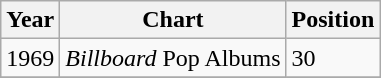<table class="wikitable">
<tr>
<th>Year</th>
<th>Chart</th>
<th>Position</th>
</tr>
<tr>
<td>1969</td>
<td><em>Billboard</em> Pop Albums</td>
<td>30</td>
</tr>
<tr>
</tr>
</table>
